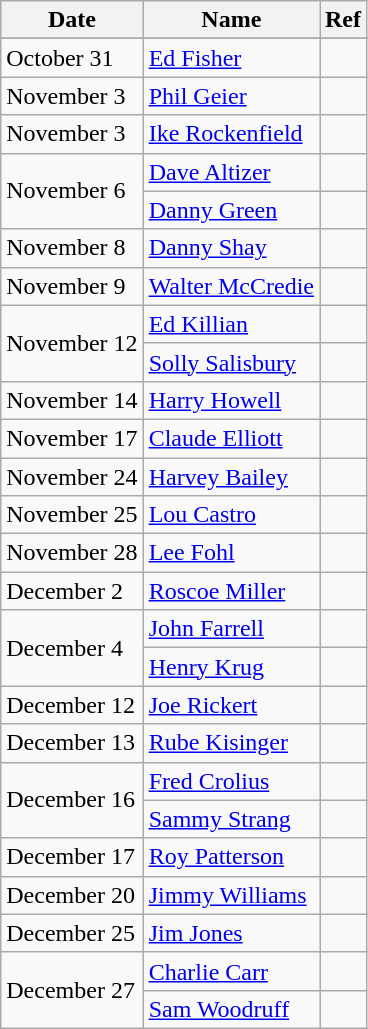<table class="wikitable" style="float:left;">
<tr style="white-space:nowrap;">
<th>Date</th>
<th>Name</th>
<th>Ref</th>
</tr>
<tr>
</tr>
<tr>
<td>October 31</td>
<td><a href='#'>Ed Fisher</a></td>
<td></td>
</tr>
<tr>
<td>November 3</td>
<td><a href='#'>Phil Geier</a></td>
<td></td>
</tr>
<tr>
<td>November 3</td>
<td><a href='#'>Ike Rockenfield</a></td>
<td></td>
</tr>
<tr>
<td rowspan="2">November 6</td>
<td><a href='#'>Dave Altizer</a></td>
<td></td>
</tr>
<tr>
<td><a href='#'>Danny Green</a></td>
<td></td>
</tr>
<tr>
<td>November 8</td>
<td><a href='#'>Danny Shay</a></td>
<td></td>
</tr>
<tr>
<td>November 9</td>
<td><a href='#'>Walter McCredie</a></td>
<td></td>
</tr>
<tr>
<td rowspan="2">November 12</td>
<td><a href='#'>Ed Killian</a></td>
<td></td>
</tr>
<tr>
<td><a href='#'>Solly Salisbury</a></td>
<td></td>
</tr>
<tr>
<td>November 14</td>
<td><a href='#'>Harry Howell</a></td>
<td></td>
</tr>
<tr>
<td>November 17</td>
<td><a href='#'>Claude Elliott</a></td>
<td></td>
</tr>
<tr>
<td>November 24</td>
<td><a href='#'>Harvey Bailey</a></td>
<td></td>
</tr>
<tr>
<td>November 25</td>
<td><a href='#'>Lou Castro</a></td>
<td></td>
</tr>
<tr>
<td>November 28</td>
<td><a href='#'>Lee Fohl</a></td>
<td></td>
</tr>
<tr>
<td>December 2</td>
<td><a href='#'>Roscoe Miller</a></td>
<td></td>
</tr>
<tr>
<td rowspan="2">December 4</td>
<td><a href='#'>John Farrell</a></td>
<td></td>
</tr>
<tr>
<td><a href='#'>Henry Krug</a></td>
<td></td>
</tr>
<tr>
<td>December 12</td>
<td><a href='#'>Joe Rickert</a></td>
<td></td>
</tr>
<tr>
<td>December 13</td>
<td><a href='#'>Rube Kisinger</a></td>
<td></td>
</tr>
<tr>
<td rowspan="2">December 16</td>
<td><a href='#'>Fred Crolius</a></td>
<td></td>
</tr>
<tr>
<td><a href='#'>Sammy Strang</a></td>
<td></td>
</tr>
<tr>
<td>December 17</td>
<td><a href='#'>Roy Patterson</a></td>
<td></td>
</tr>
<tr>
<td>December 20</td>
<td><a href='#'>Jimmy Williams</a></td>
<td></td>
</tr>
<tr>
<td>December 25</td>
<td><a href='#'>Jim Jones</a></td>
<td></td>
</tr>
<tr>
<td rowspan="2">December 27</td>
<td><a href='#'>Charlie Carr</a></td>
<td></td>
</tr>
<tr>
<td><a href='#'>Sam Woodruff</a></td>
<td></td>
</tr>
</table>
